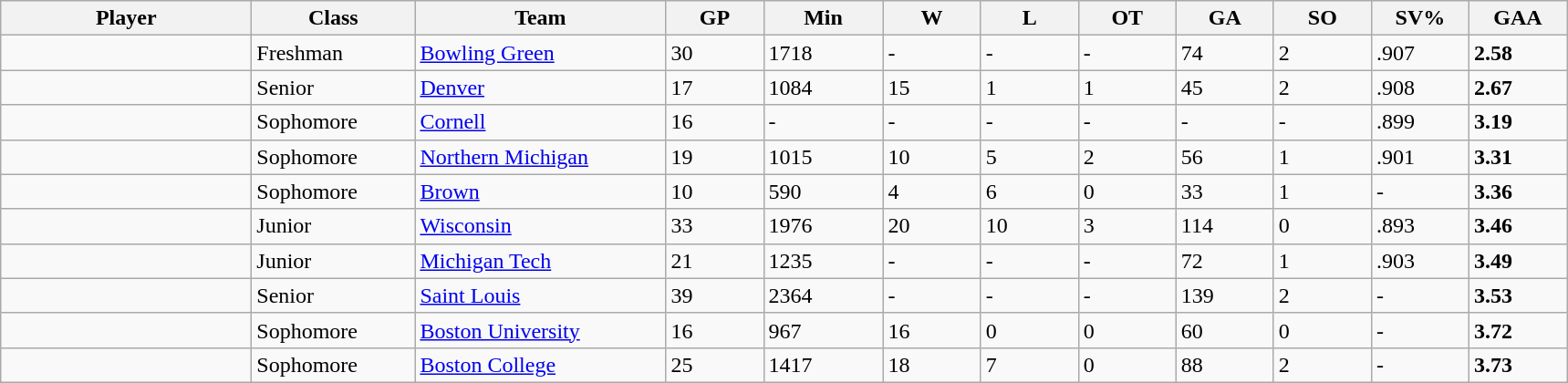<table class="wikitable sortable">
<tr>
<th style="width: 11em;">Player</th>
<th style="width: 7em;">Class</th>
<th style="width: 11em;">Team</th>
<th style="width: 4em;">GP</th>
<th style="width: 5em;">Min</th>
<th style="width: 4em;">W</th>
<th style="width: 4em;">L</th>
<th style="width: 4em;">OT</th>
<th style="width: 4em;">GA</th>
<th style="width: 4em;">SO</th>
<th style="width: 4em;">SV%</th>
<th style="width: 4em;">GAA</th>
</tr>
<tr>
<td></td>
<td>Freshman</td>
<td><a href='#'>Bowling Green</a></td>
<td>30</td>
<td>1718</td>
<td>-</td>
<td>-</td>
<td>-</td>
<td>74</td>
<td>2</td>
<td>.907</td>
<td><strong>2.58</strong></td>
</tr>
<tr>
<td></td>
<td>Senior</td>
<td><a href='#'>Denver</a></td>
<td>17</td>
<td>1084</td>
<td>15</td>
<td>1</td>
<td>1</td>
<td>45</td>
<td>2</td>
<td>.908</td>
<td><strong>2.67</strong></td>
</tr>
<tr>
<td></td>
<td>Sophomore</td>
<td><a href='#'>Cornell</a></td>
<td>16</td>
<td>-</td>
<td>-</td>
<td>-</td>
<td>-</td>
<td>-</td>
<td>-</td>
<td>.899</td>
<td><strong>3.19</strong></td>
</tr>
<tr>
<td></td>
<td>Sophomore</td>
<td><a href='#'>Northern Michigan</a></td>
<td>19</td>
<td>1015</td>
<td>10</td>
<td>5</td>
<td>2</td>
<td>56</td>
<td>1</td>
<td>.901</td>
<td><strong>3.31</strong></td>
</tr>
<tr>
<td></td>
<td>Sophomore</td>
<td><a href='#'>Brown</a></td>
<td>10</td>
<td>590</td>
<td>4</td>
<td>6</td>
<td>0</td>
<td>33</td>
<td>1</td>
<td>-</td>
<td><strong>3.36</strong></td>
</tr>
<tr>
<td></td>
<td>Junior</td>
<td><a href='#'>Wisconsin</a></td>
<td>33</td>
<td>1976</td>
<td>20</td>
<td>10</td>
<td>3</td>
<td>114</td>
<td>0</td>
<td>.893</td>
<td><strong>3.46</strong></td>
</tr>
<tr>
<td></td>
<td>Junior</td>
<td><a href='#'>Michigan Tech</a></td>
<td>21</td>
<td>1235</td>
<td>-</td>
<td>-</td>
<td>-</td>
<td>72</td>
<td>1</td>
<td>.903</td>
<td><strong>3.49</strong></td>
</tr>
<tr>
<td></td>
<td>Senior</td>
<td><a href='#'>Saint Louis</a></td>
<td>39</td>
<td>2364</td>
<td>-</td>
<td>-</td>
<td>-</td>
<td>139</td>
<td>2</td>
<td>-</td>
<td><strong>3.53</strong></td>
</tr>
<tr>
<td></td>
<td>Sophomore</td>
<td><a href='#'>Boston University</a></td>
<td>16</td>
<td>967</td>
<td>16</td>
<td>0</td>
<td>0</td>
<td>60</td>
<td>0</td>
<td>-</td>
<td><strong>3.72</strong></td>
</tr>
<tr>
<td></td>
<td>Sophomore</td>
<td><a href='#'>Boston College</a></td>
<td>25</td>
<td>1417</td>
<td>18</td>
<td>7</td>
<td>0</td>
<td>88</td>
<td>2</td>
<td>-</td>
<td><strong>3.73</strong></td>
</tr>
</table>
